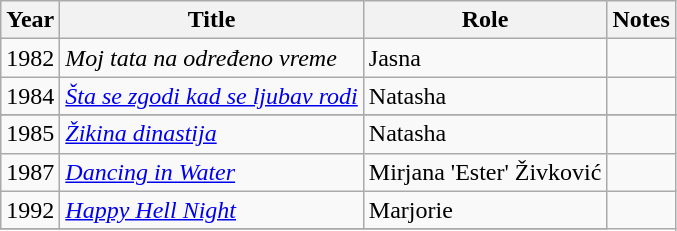<table class="wikitable sortable">
<tr>
<th>Year</th>
<th>Title</th>
<th>Role</th>
<th class="unsortable">Notes</th>
</tr>
<tr>
<td>1982</td>
<td><em>Moj tata na određeno vreme</em></td>
<td>Jasna</td>
<td></td>
</tr>
<tr>
<td>1984</td>
<td><em><a href='#'>Šta se zgodi kad se ljubav rodi</a></em></td>
<td>Natasha</td>
<td></td>
</tr>
<tr>
</tr>
<tr>
<td>1985</td>
<td><em><a href='#'>Žikina dinastija</a></em></td>
<td>Natasha</td>
<td></td>
</tr>
<tr>
<td>1987</td>
<td><em><a href='#'>Dancing in Water</a></em></td>
<td>Mirjana 'Ester' Živković</td>
<td></td>
</tr>
<tr>
<td>1992</td>
<td><em><a href='#'>Happy Hell Night</a></em></td>
<td>Marjorie</td>
</tr>
<tr>
</tr>
</table>
